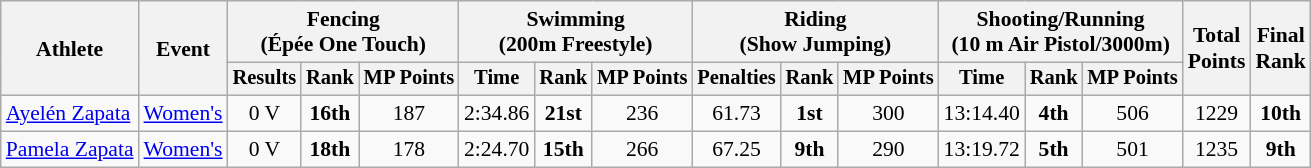<table class="wikitable" border="1" style="font-size:90%">
<tr>
<th rowspan=2>Athlete</th>
<th rowspan=2>Event</th>
<th colspan=3>Fencing<br><span> (Épée One Touch)</span></th>
<th colspan=3>Swimming<br><span> (200m Freestyle)</span></th>
<th colspan=3>Riding<br><span> (Show Jumping)</span></th>
<th colspan=3>Shooting/Running<br><span>(10 m Air Pistol/3000m)</span></th>
<th rowspan=2>Total<br>Points</th>
<th rowspan=2>Final<br>Rank</th>
</tr>
<tr style="font-size:95%">
<th>Results</th>
<th>Rank</th>
<th>MP Points</th>
<th>Time</th>
<th>Rank</th>
<th>MP Points</th>
<th>Penalties</th>
<th>Rank</th>
<th>MP Points</th>
<th>Time</th>
<th>Rank</th>
<th>MP Points</th>
</tr>
<tr align=center>
<td align=left><a href='#'>Ayelén Zapata</a></td>
<td align=left><a href='#'>Women's</a></td>
<td>0 V</td>
<td><strong>16th</strong></td>
<td>187</td>
<td>2:34.86</td>
<td><strong>21st</strong></td>
<td>236</td>
<td>61.73</td>
<td><strong>1st</strong></td>
<td>300</td>
<td>13:14.40</td>
<td><strong>4th</strong></td>
<td>506</td>
<td>1229</td>
<td><strong>10th</strong></td>
</tr>
<tr align=center>
<td align=left><a href='#'>Pamela Zapata</a></td>
<td align=left><a href='#'>Women's</a></td>
<td>0 V</td>
<td><strong>18th</strong></td>
<td>178</td>
<td>2:24.70</td>
<td><strong>15th</strong></td>
<td>266</td>
<td>67.25</td>
<td><strong>9th</strong></td>
<td>290</td>
<td>13:19.72</td>
<td><strong>5th</strong></td>
<td>501</td>
<td>1235</td>
<td><strong>9th</strong></td>
</tr>
</table>
